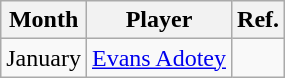<table class="wikitable">
<tr>
<th>Month</th>
<th>Player</th>
<th>Ref.</th>
</tr>
<tr>
<td>January</td>
<td> <a href='#'>Evans Adotey</a></td>
<td></td>
</tr>
</table>
